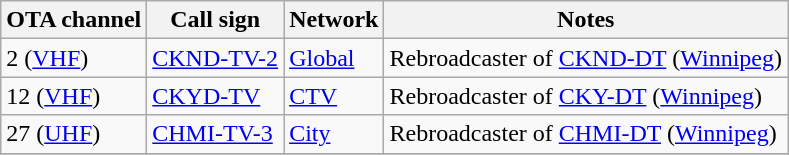<table class="wikitable sortable">
<tr>
<th>OTA channel</th>
<th>Call sign</th>
<th>Network</th>
<th>Notes</th>
</tr>
<tr>
<td>2 (<a href='#'>VHF</a>)</td>
<td><a href='#'>CKND-TV-2</a></td>
<td><a href='#'>Global</a></td>
<td>Rebroadcaster of <a href='#'>CKND-DT</a> (<a href='#'>Winnipeg</a>)</td>
</tr>
<tr>
<td>12 (<a href='#'>VHF</a>)</td>
<td><a href='#'>CKYD-TV</a></td>
<td><a href='#'>CTV</a></td>
<td>Rebroadcaster of <a href='#'>CKY-DT</a> (<a href='#'>Winnipeg</a>)</td>
</tr>
<tr>
<td>27 (<a href='#'>UHF</a>)</td>
<td><a href='#'>CHMI-TV-3</a></td>
<td><a href='#'>City</a></td>
<td>Rebroadcaster of <a href='#'>CHMI-DT</a> (<a href='#'>Winnipeg</a>)</td>
</tr>
<tr>
</tr>
</table>
